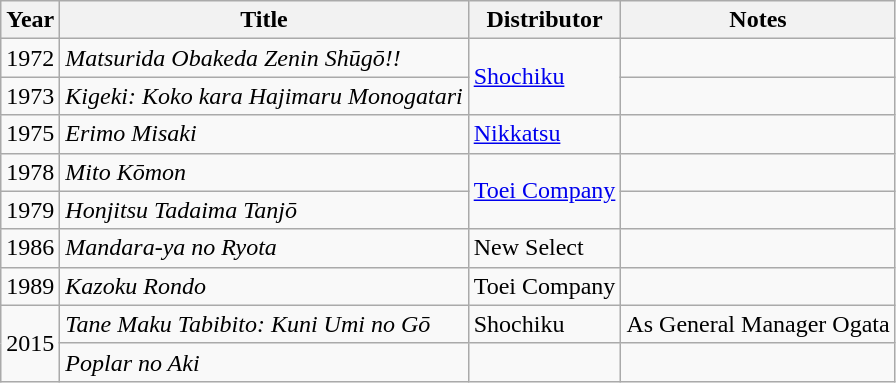<table class="wikitable">
<tr>
<th>Year</th>
<th>Title</th>
<th>Distributor</th>
<th>Notes</th>
</tr>
<tr>
<td>1972</td>
<td><em>Matsurida Obakeda Zenin Shūgō!!</em></td>
<td rowspan="2"><a href='#'>Shochiku</a></td>
<td></td>
</tr>
<tr>
<td>1973</td>
<td><em>Kigeki: Koko kara Hajimaru Monogatari</em></td>
<td></td>
</tr>
<tr>
<td>1975</td>
<td><em>Erimo Misaki</em></td>
<td><a href='#'>Nikkatsu</a></td>
<td></td>
</tr>
<tr>
<td>1978</td>
<td><em>Mito Kōmon</em></td>
<td rowspan="2"><a href='#'>Toei Company</a></td>
<td></td>
</tr>
<tr>
<td>1979</td>
<td><em>Honjitsu Tadaima Tanjō</em></td>
<td></td>
</tr>
<tr>
<td>1986</td>
<td><em>Mandara-ya no Ryota</em></td>
<td>New Select</td>
<td></td>
</tr>
<tr>
<td>1989</td>
<td><em>Kazoku Rondo</em></td>
<td>Toei Company</td>
<td></td>
</tr>
<tr>
<td rowspan="2">2015</td>
<td><em>Tane Maku Tabibito: Kuni Umi no Gō</em></td>
<td>Shochiku</td>
<td>As General Manager Ogata</td>
</tr>
<tr>
<td><em>Poplar no Aki</em></td>
<td></td>
<td></td>
</tr>
</table>
